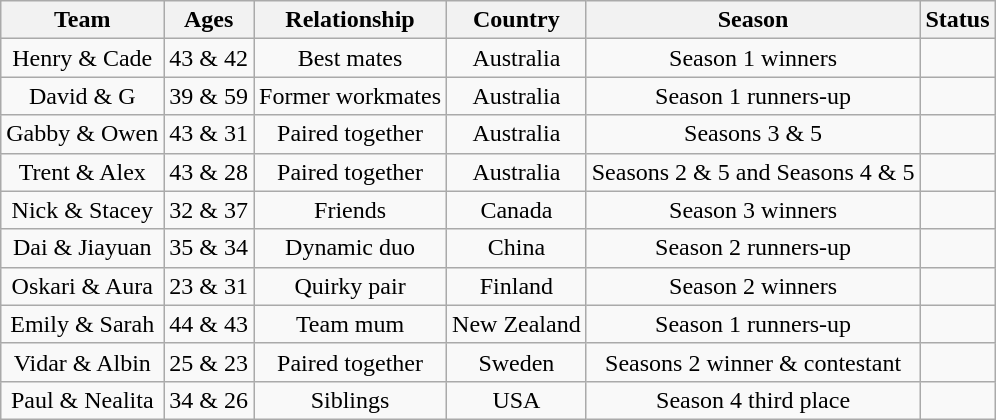<table class="wikitable" style="text-align:center">
<tr valign="top">
<th>Team</th>
<th>Ages</th>
<th>Relationship</th>
<th>Country</th>
<th>Season</th>
<th>Status</th>
</tr>
<tr>
<td>Henry & Cade</td>
<td>43 & 42</td>
<td>Best mates</td>
<td>Australia</td>
<td>Season 1 winners</td>
<td></td>
</tr>
<tr>
<td>David & G</td>
<td>39 & 59</td>
<td>Former workmates</td>
<td>Australia</td>
<td>Season 1 runners-up</td>
<td></td>
</tr>
<tr>
<td>Gabby & Owen</td>
<td>43 & 31</td>
<td>Paired together</td>
<td>Australia</td>
<td>Seasons 3 & 5</td>
<td></td>
</tr>
<tr>
<td>Trent & Alex</td>
<td>43 & 28</td>
<td>Paired together</td>
<td>Australia</td>
<td>Seasons 2 & 5 and Seasons 4 & 5</td>
<td></td>
</tr>
<tr>
<td>Nick & Stacey</td>
<td>32 & 37</td>
<td>Friends</td>
<td>Canada</td>
<td>Season 3 winners</td>
<td></td>
</tr>
<tr>
<td>Dai & Jiayuan</td>
<td>35 & 34</td>
<td>Dynamic duo</td>
<td>China</td>
<td>Season 2 runners-up</td>
<td></td>
</tr>
<tr>
<td>Oskari & Aura</td>
<td>23 & 31</td>
<td>Quirky pair</td>
<td>Finland</td>
<td>Season 2 winners</td>
<td></td>
</tr>
<tr>
<td>Emily & Sarah</td>
<td>44 & 43</td>
<td>Team mum</td>
<td>New Zealand</td>
<td>Season 1 runners-up</td>
<td></td>
</tr>
<tr>
<td>Vidar & Albin</td>
<td>25 & 23</td>
<td>Paired together</td>
<td>Sweden</td>
<td>Seasons 2 winner & contestant</td>
<td></td>
</tr>
<tr>
<td>Paul & Nealita</td>
<td>34 & 26</td>
<td>Siblings</td>
<td>USA</td>
<td>Season 4 third place</td>
<td></td>
</tr>
</table>
